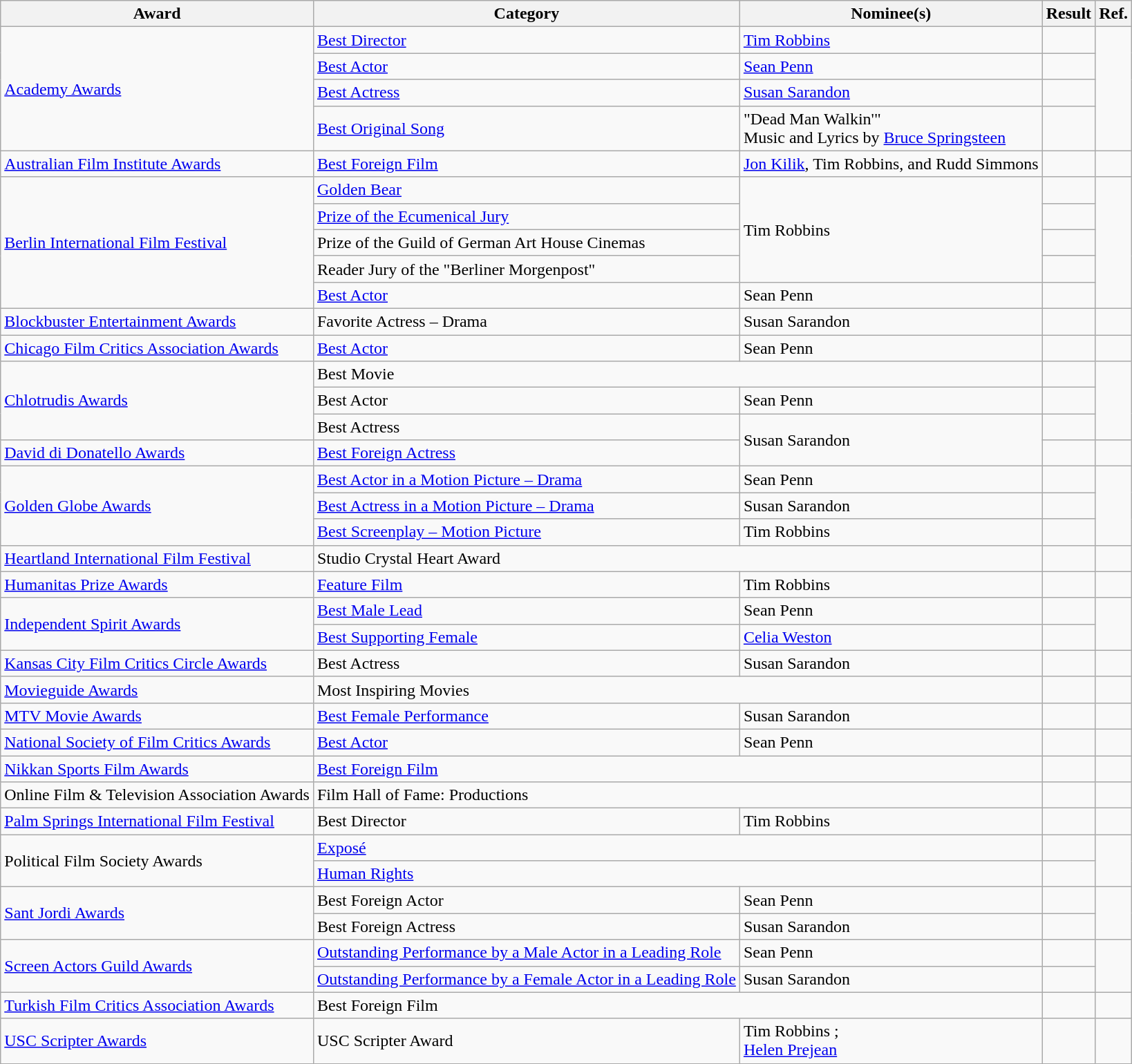<table class="wikitable plainrowheaders">
<tr>
<th>Award</th>
<th>Category</th>
<th>Nominee(s)</th>
<th>Result</th>
<th>Ref.</th>
</tr>
<tr>
<td rowspan="4"><a href='#'>Academy Awards</a></td>
<td><a href='#'>Best Director</a></td>
<td><a href='#'>Tim Robbins</a></td>
<td></td>
<td align="center" rowspan="4"></td>
</tr>
<tr>
<td><a href='#'>Best Actor</a></td>
<td><a href='#'>Sean Penn</a></td>
<td></td>
</tr>
<tr>
<td><a href='#'>Best Actress</a></td>
<td><a href='#'>Susan Sarandon</a></td>
<td></td>
</tr>
<tr>
<td><a href='#'>Best Original Song</a></td>
<td>"Dead Man Walkin'" <br> Music and Lyrics by <a href='#'>Bruce Springsteen</a></td>
<td></td>
</tr>
<tr>
<td><a href='#'>Australian Film Institute Awards</a></td>
<td><a href='#'>Best Foreign Film</a></td>
<td><a href='#'>Jon Kilik</a>, Tim Robbins, and Rudd Simmons</td>
<td></td>
<td align="center"></td>
</tr>
<tr>
<td rowspan="5"><a href='#'>Berlin International Film Festival</a></td>
<td><a href='#'>Golden Bear</a></td>
<td rowspan="4">Tim Robbins</td>
<td></td>
<td align="center" rowspan="5"></td>
</tr>
<tr>
<td><a href='#'>Prize of the Ecumenical Jury</a></td>
<td></td>
</tr>
<tr>
<td>Prize of the Guild of German Art House Cinemas</td>
<td></td>
</tr>
<tr>
<td>Reader Jury of the "Berliner Morgenpost"</td>
<td></td>
</tr>
<tr>
<td><a href='#'>Best Actor</a></td>
<td>Sean Penn</td>
<td></td>
</tr>
<tr>
<td><a href='#'>Blockbuster Entertainment Awards</a></td>
<td>Favorite Actress – Drama</td>
<td>Susan Sarandon</td>
<td></td>
<td align="center"></td>
</tr>
<tr>
<td><a href='#'>Chicago Film Critics Association Awards</a></td>
<td><a href='#'>Best Actor</a></td>
<td>Sean Penn</td>
<td></td>
<td align="center"></td>
</tr>
<tr>
<td rowspan="3"><a href='#'>Chlotrudis Awards</a></td>
<td colspan="2">Best Movie</td>
<td></td>
<td align="center" rowspan="3"></td>
</tr>
<tr>
<td>Best Actor</td>
<td>Sean Penn</td>
<td></td>
</tr>
<tr>
<td>Best Actress</td>
<td rowspan="2">Susan Sarandon</td>
<td></td>
</tr>
<tr>
<td><a href='#'>David di Donatello Awards</a></td>
<td><a href='#'>Best Foreign Actress</a></td>
<td></td>
<td align="center"></td>
</tr>
<tr>
<td rowspan="3"><a href='#'>Golden Globe Awards</a></td>
<td><a href='#'>Best Actor in a Motion Picture – Drama</a></td>
<td>Sean Penn</td>
<td></td>
<td align="center" rowspan="3"></td>
</tr>
<tr>
<td><a href='#'>Best Actress in a Motion Picture – Drama</a></td>
<td>Susan Sarandon</td>
<td></td>
</tr>
<tr>
<td><a href='#'>Best Screenplay – Motion Picture</a></td>
<td>Tim Robbins</td>
<td></td>
</tr>
<tr>
<td><a href='#'>Heartland International Film Festival</a></td>
<td colspan="2">Studio Crystal Heart Award</td>
<td></td>
<td align="center"></td>
</tr>
<tr>
<td><a href='#'>Humanitas Prize Awards</a></td>
<td><a href='#'>Feature Film</a></td>
<td>Tim Robbins</td>
<td></td>
<td align="center"></td>
</tr>
<tr>
<td rowspan="2"><a href='#'>Independent Spirit Awards</a></td>
<td><a href='#'>Best Male Lead</a></td>
<td>Sean Penn</td>
<td></td>
<td align="center" rowspan="2"></td>
</tr>
<tr>
<td><a href='#'>Best Supporting Female</a></td>
<td><a href='#'>Celia Weston</a></td>
<td></td>
</tr>
<tr>
<td><a href='#'>Kansas City Film Critics Circle Awards</a></td>
<td>Best Actress</td>
<td>Susan Sarandon</td>
<td></td>
<td align="center"></td>
</tr>
<tr>
<td><a href='#'>Movieguide Awards</a></td>
<td colspan="2">Most Inspiring Movies</td>
<td></td>
<td align="center"></td>
</tr>
<tr>
<td><a href='#'>MTV Movie Awards</a></td>
<td><a href='#'>Best Female Performance</a></td>
<td>Susan Sarandon</td>
<td></td>
<td align="center"></td>
</tr>
<tr>
<td><a href='#'>National Society of Film Critics Awards</a></td>
<td><a href='#'>Best Actor</a></td>
<td>Sean Penn</td>
<td></td>
<td align="center"></td>
</tr>
<tr>
<td><a href='#'>Nikkan Sports Film Awards</a></td>
<td colspan="2"><a href='#'>Best Foreign Film</a></td>
<td></td>
<td align="center"></td>
</tr>
<tr>
<td>Online Film & Television Association Awards</td>
<td colspan="2">Film Hall of Fame: Productions</td>
<td></td>
<td align="center"></td>
</tr>
<tr>
<td><a href='#'>Palm Springs International Film Festival</a></td>
<td>Best Director</td>
<td>Tim Robbins</td>
<td></td>
<td align="center"></td>
</tr>
<tr>
<td rowspan="2">Political Film Society Awards</td>
<td colspan="2"><a href='#'>Exposé</a></td>
<td></td>
<td align="center" rowspan="2"></td>
</tr>
<tr>
<td colspan="2"><a href='#'>Human Rights</a></td>
<td></td>
</tr>
<tr>
<td rowspan="2"><a href='#'>Sant Jordi Awards</a></td>
<td>Best Foreign Actor</td>
<td>Sean Penn</td>
<td></td>
<td align="center" rowspan="2"></td>
</tr>
<tr>
<td>Best Foreign Actress</td>
<td>Susan Sarandon</td>
<td></td>
</tr>
<tr>
<td rowspan="2"><a href='#'>Screen Actors Guild Awards</a></td>
<td><a href='#'>Outstanding Performance by a Male Actor in a Leading Role</a></td>
<td>Sean Penn</td>
<td></td>
<td align="center" rowspan="2"></td>
</tr>
<tr>
<td><a href='#'>Outstanding Performance by a Female Actor in a Leading Role</a></td>
<td>Susan Sarandon</td>
<td></td>
</tr>
<tr>
<td><a href='#'>Turkish Film Critics Association Awards</a></td>
<td colspan="2">Best Foreign Film</td>
<td></td>
<td align="center"></td>
</tr>
<tr>
<td><a href='#'>USC Scripter Awards</a></td>
<td>USC Scripter Award</td>
<td>Tim Robbins ; <br> <a href='#'>Helen Prejean</a> </td>
<td></td>
<td align="center"></td>
</tr>
</table>
